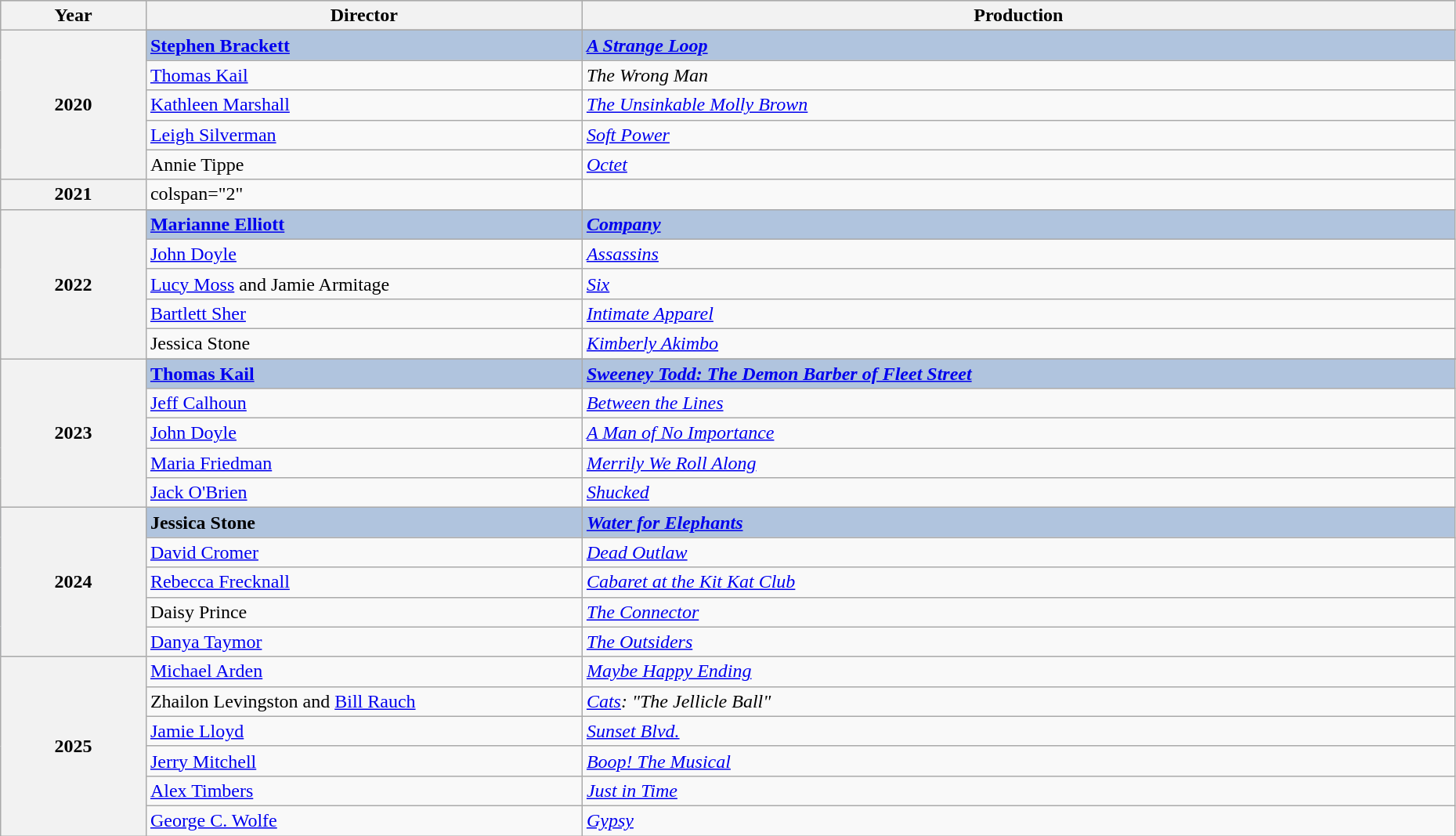<table class="wikitable" style="width:98%;">
<tr style="background:#bebebe;">
<th style="width:10%;">Year</th>
<th style="width:30%;">Director</th>
<th style="width:60%;">Production</th>
</tr>
<tr>
<th rowspan="6">2020</th>
</tr>
<tr style="background:#B0C4DE">
<td><strong><a href='#'>Stephen Brackett</a></strong></td>
<td><strong><em><a href='#'>A Strange Loop</a></em></strong></td>
</tr>
<tr>
<td><a href='#'>Thomas Kail</a></td>
<td><em>The Wrong Man</em></td>
</tr>
<tr>
<td><a href='#'>Kathleen Marshall</a></td>
<td><em><a href='#'>The Unsinkable Molly Brown</a></em></td>
</tr>
<tr>
<td><a href='#'>Leigh Silverman</a></td>
<td><em><a href='#'>Soft Power</a></em></td>
</tr>
<tr>
<td>Annie Tippe</td>
<td><em><a href='#'>Octet</a></em></td>
</tr>
<tr>
<th>2021</th>
<td>colspan="2" </td>
</tr>
<tr>
<th rowspan="6">2022</th>
</tr>
<tr style="background:#B0C4DE">
<td><strong><a href='#'>Marianne Elliott</a></strong></td>
<td><strong><em><a href='#'>Company</a></em></strong></td>
</tr>
<tr>
<td><a href='#'>John Doyle</a></td>
<td><em><a href='#'>Assassins</a></em></td>
</tr>
<tr>
<td><a href='#'>Lucy Moss</a> and Jamie Armitage</td>
<td><em><a href='#'>Six</a></em></td>
</tr>
<tr>
<td><a href='#'>Bartlett Sher</a></td>
<td><em><a href='#'>Intimate Apparel</a></em></td>
</tr>
<tr>
<td>Jessica Stone</td>
<td><em><a href='#'>Kimberly Akimbo</a></em></td>
</tr>
<tr>
<th rowspan="6">2023</th>
</tr>
<tr style="background:#B0C4DE">
<td><strong><a href='#'>Thomas Kail</a></strong></td>
<td><strong><em><a href='#'>Sweeney Todd: The Demon Barber of Fleet Street</a></em></strong></td>
</tr>
<tr>
<td><a href='#'>Jeff Calhoun</a></td>
<td><em><a href='#'>Between the Lines</a></em></td>
</tr>
<tr>
<td><a href='#'>John Doyle</a></td>
<td><em><a href='#'>A Man of No Importance</a></em></td>
</tr>
<tr>
<td><a href='#'>Maria Friedman</a></td>
<td><em><a href='#'>Merrily We Roll Along</a></em></td>
</tr>
<tr>
<td><a href='#'>Jack O'Brien</a></td>
<td><em><a href='#'>Shucked</a></em></td>
</tr>
<tr style="background:#B0C4DE">
<th rowspan="5">2024</th>
<td><strong>Jessica Stone</strong></td>
<td><strong><em><a href='#'>Water for Elephants</a></em></strong></td>
</tr>
<tr>
<td><a href='#'>David Cromer</a></td>
<td><em><a href='#'>Dead Outlaw</a></em></td>
</tr>
<tr>
<td><a href='#'>Rebecca Frecknall</a></td>
<td><em><a href='#'>Cabaret at the Kit Kat Club</a></em></td>
</tr>
<tr>
<td>Daisy Prince</td>
<td><em><a href='#'>The Connector</a></em></td>
</tr>
<tr>
<td><a href='#'>Danya Taymor</a></td>
<td><em><a href='#'>The Outsiders</a></em></td>
</tr>
<tr>
<th rowspan=6>2025</th>
<td><a href='#'>Michael Arden</a></td>
<td><em><a href='#'>Maybe Happy Ending</a></em></td>
</tr>
<tr>
<td>Zhailon Levingston and <a href='#'>Bill Rauch</a></td>
<td><em><a href='#'>Cats</a>: "The Jellicle Ball"</em></td>
</tr>
<tr>
<td><a href='#'>Jamie Lloyd</a></td>
<td><em><a href='#'>Sunset Blvd.</a></em></td>
</tr>
<tr>
<td><a href='#'>Jerry Mitchell</a></td>
<td><em><a href='#'>Boop! The Musical</a></em></td>
</tr>
<tr>
<td><a href='#'>Alex Timbers</a></td>
<td><em><a href='#'>Just in Time</a></em></td>
</tr>
<tr>
<td><a href='#'>George C. Wolfe</a></td>
<td><em><a href='#'>Gypsy</a></em></td>
</tr>
</table>
